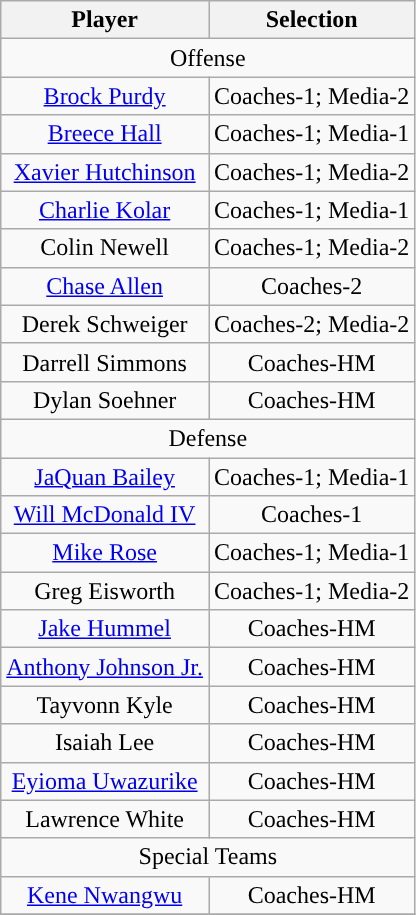<table class="wikitable" style="text-align: center">
<tr align="center">
<th>Player</th>
<th>Selection</th>
</tr>
<tr>
<td colspan="2">Offense</td>
</tr>
<tr>
<td><a href='#'>Brock Purdy</a></td>
<td>Coaches-1; Media-2</td>
</tr>
<tr>
<td><a href='#'>Breece Hall</a></td>
<td>Coaches-1; Media-1</td>
</tr>
<tr>
<td><a href='#'>Xavier Hutchinson</a></td>
<td>Coaches-1; Media-2</td>
</tr>
<tr>
<td><a href='#'>Charlie Kolar</a></td>
<td>Coaches-1; Media-1</td>
</tr>
<tr>
<td>Colin Newell</td>
<td>Coaches-1; Media-2</td>
</tr>
<tr>
<td><a href='#'>Chase Allen</a></td>
<td>Coaches-2</td>
</tr>
<tr>
<td>Derek Schweiger</td>
<td>Coaches-2; Media-2</td>
</tr>
<tr>
<td>Darrell Simmons</td>
<td>Coaches-HM</td>
</tr>
<tr>
<td>Dylan Soehner</td>
<td>Coaches-HM</td>
</tr>
<tr>
<td colspan="2">Defense</td>
</tr>
<tr>
<td><a href='#'>JaQuan Bailey</a></td>
<td>Coaches-1; Media-1</td>
</tr>
<tr>
<td><a href='#'>Will McDonald IV</a></td>
<td>Coaches-1</td>
</tr>
<tr>
<td><a href='#'>Mike Rose</a></td>
<td>Coaches-1; Media-1</td>
</tr>
<tr>
<td>Greg Eisworth</td>
<td>Coaches-1; Media-2</td>
</tr>
<tr>
<td><a href='#'>Jake Hummel</a></td>
<td>Coaches-HM</td>
</tr>
<tr>
<td><a href='#'>Anthony Johnson Jr.</a></td>
<td>Coaches-HM</td>
</tr>
<tr>
<td>Tayvonn Kyle</td>
<td>Coaches-HM</td>
</tr>
<tr>
<td>Isaiah Lee</td>
<td>Coaches-HM</td>
</tr>
<tr>
<td><a href='#'>Eyioma Uwazurike</a></td>
<td>Coaches-HM</td>
</tr>
<tr>
<td>Lawrence White</td>
<td>Coaches-HM</td>
</tr>
<tr>
<td colspan="2">Special Teams</td>
</tr>
<tr>
<td><a href='#'>Kene Nwangwu</a></td>
<td>Coaches-HM</td>
</tr>
<tr>
</tr>
</table>
